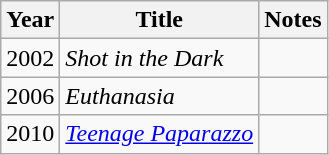<table class="wikitable sortable">
<tr>
<th>Year</th>
<th>Title</th>
<th class="unsortable">Notes</th>
</tr>
<tr>
<td>2002</td>
<td><em>Shot in the Dark</em></td>
<td></td>
</tr>
<tr>
<td>2006</td>
<td><em>Euthanasia</em></td>
<td></td>
</tr>
<tr>
<td>2010</td>
<td><em><a href='#'>Teenage Paparazzo</a></em></td>
<td></td>
</tr>
</table>
